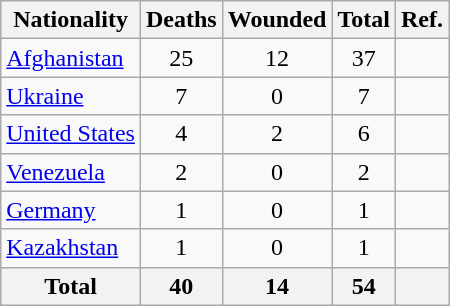<table class="wikitable sortable floatleft" style="font-size:100%; text-align:left; margin:0 0 1.5em 1.5em;">
<tr>
<th>Nationality</th>
<th>Deaths</th>
<th>Wounded</th>
<th>Total</th>
<th class=unsortable>Ref.</th>
</tr>
<tr>
<td align=left> <a href='#'>Afghanistan</a></td>
<td align=center>25</td>
<td style="text-align:center;">12</td>
<td align=center>37</td>
<td></td>
</tr>
<tr>
<td align=left> <a href='#'>Ukraine</a></td>
<td align=center>7</td>
<td align=center>0</td>
<td align=center>7</td>
<td></td>
</tr>
<tr>
<td align=left> <a href='#'>United States</a></td>
<td align=center>4</td>
<td style="text-align:center;">2</td>
<td align=center>6</td>
<td></td>
</tr>
<tr>
<td align=left> <a href='#'>Venezuela</a></td>
<td align=center>2</td>
<td align=center>0</td>
<td align=center>2</td>
<td></td>
</tr>
<tr>
<td align=left> <a href='#'>Germany</a></td>
<td align=center>1</td>
<td align=center>0</td>
<td align=center>1</td>
<td></td>
</tr>
<tr>
<td align=left> <a href='#'>Kazakhstan</a></td>
<td align=center>1</td>
<td style="text-align:center;">0</td>
<td align=center>1</td>
<td></td>
</tr>
<tr>
<th><strong>Total</strong></th>
<th align=center><strong>40</strong></th>
<th align=center><strong>14</strong></th>
<th align=center><strong>54</strong></th>
<th></th>
</tr>
</table>
